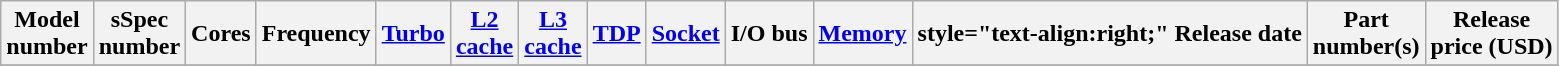<table class="wikitable">
<tr>
<th>Model<br>number</th>
<th>sSpec<br>number</th>
<th>Cores</th>
<th>Frequency</th>
<th><a href='#'>Turbo</a></th>
<th><a href='#'>L2<br>cache</a></th>
<th><a href='#'>L3<br>cache</a></th>
<th><a href='#'>TDP</a></th>
<th><a href='#'>Socket</a></th>
<th>I/O bus</th>
<th><a href='#'>Memory</a><br></th>
<th>style="text-align:right;"  Release date</th>
<th>Part<br>number(s)</th>
<th>Release<br>price (USD)<br></th>
</tr>
<tr>
</tr>
</table>
